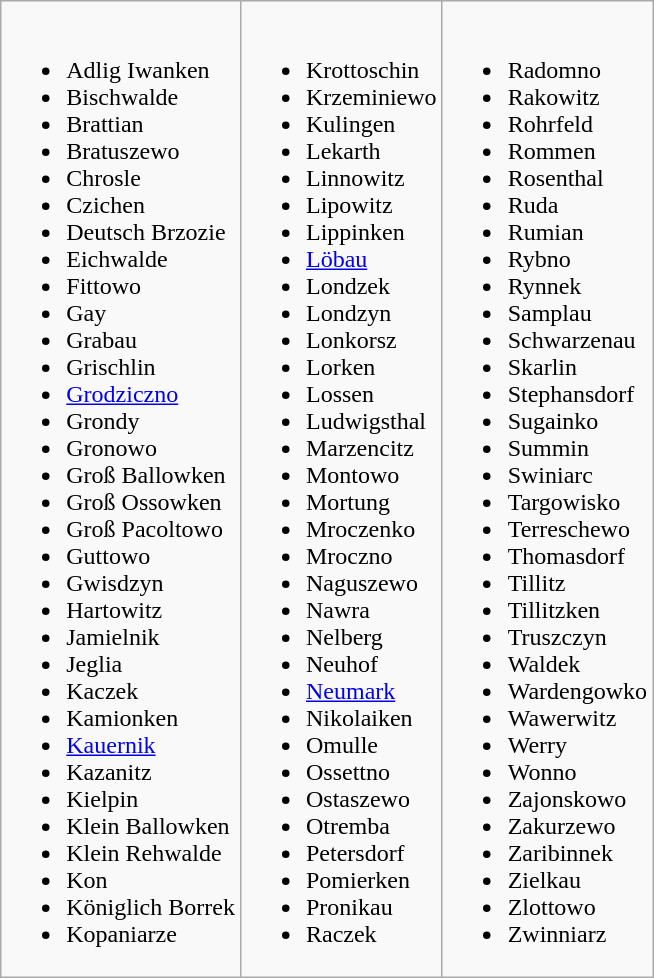<table class="wikitable">
<tr>
<td><br><ul><li>Adlig Iwanken</li><li>Bischwalde</li><li>Brattian</li><li>Bratuszewo</li><li>Chrosle</li><li>Czichen</li><li>Deutsch Brzozie</li><li>Eichwalde</li><li>Fittowo</li><li>Gay</li><li>Grabau</li><li>Grischlin</li><li><a href='#'>Grodziczno</a></li><li>Grondy</li><li>Gronowo</li><li>Groß Ballowken</li><li>Groß Ossowken</li><li>Groß Pacoltowo</li><li>Guttowo</li><li>Gwisdzyn</li><li>Hartowitz</li><li>Jamielnik</li><li>Jeglia</li><li>Kaczek</li><li>Kamionken</li><li><a href='#'>Kauernik</a></li><li>Kazanitz</li><li>Kielpin</li><li>Klein Ballowken</li><li>Klein Rehwalde</li><li>Kon</li><li>Königlich Borrek</li><li>Kopaniarze</li></ul></td>
<td><br><ul><li>Krottoschin</li><li>Krzeminiewo</li><li>Kulingen</li><li>Lekarth</li><li>Linnowitz</li><li>Lipowitz</li><li>Lippinken</li><li><a href='#'>Löbau</a></li><li>Londzek</li><li>Londzyn</li><li>Lonkorsz</li><li>Lorken</li><li>Lossen</li><li>Ludwigsthal</li><li>Marzencitz</li><li>Montowo</li><li>Mortung</li><li>Mroczenko</li><li>Mroczno</li><li>Naguszewo</li><li>Nawra</li><li>Nelberg</li><li>Neuhof</li><li><a href='#'>Neumark</a></li><li>Nikolaiken</li><li>Omulle</li><li>Ossettno</li><li>Ostaszewo</li><li>Otremba</li><li>Petersdorf</li><li>Pomierken</li><li>Pronikau</li><li>Raczek</li></ul></td>
<td><br><ul><li>Radomno</li><li>Rakowitz</li><li>Rohrfeld</li><li>Rommen</li><li>Rosenthal</li><li>Ruda</li><li>Rumian</li><li>Rybno</li><li>Rynnek</li><li>Samplau</li><li>Schwarzenau</li><li>Skarlin</li><li>Stephansdorf</li><li>Sugainko</li><li>Summin</li><li>Swiniarc</li><li>Targowisko</li><li>Terreschewo</li><li>Thomasdorf</li><li>Tillitz</li><li>Tillitzken</li><li>Truszczyn</li><li>Waldek</li><li>Wardengowko</li><li>Wawerwitz</li><li>Werry</li><li>Wonno</li><li>Zajonskowo</li><li>Zakurzewo</li><li>Zaribinnek</li><li>Zielkau</li><li>Zlottowo</li><li>Zwinniarz</li></ul></td>
</tr>
</table>
